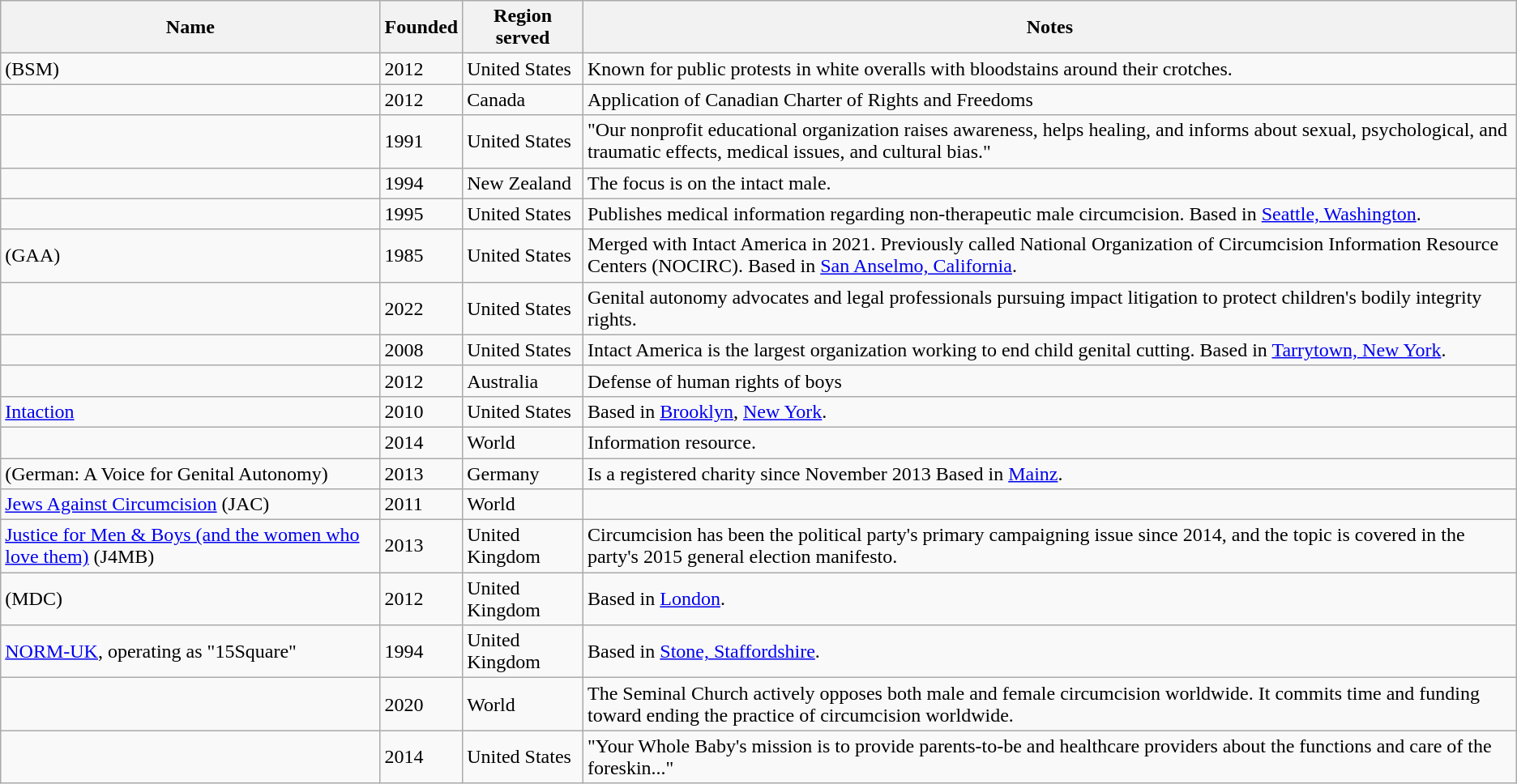<table class="wikitable sortable">
<tr>
<th>Name</th>
<th>Founded</th>
<th>Region served</th>
<th>Notes</th>
</tr>
<tr>
<td> (BSM)</td>
<td>2012</td>
<td>United States</td>
<td>Known for public protests in white overalls with bloodstains around their crotches.</td>
</tr>
<tr>
<td></td>
<td>2012</td>
<td>Canada</td>
<td>Application of Canadian Charter of Rights and Freedoms</td>
</tr>
<tr>
<td></td>
<td>1991</td>
<td>United States</td>
<td>"Our nonprofit educational organization raises awareness, helps healing, and informs about sexual, psychological, and traumatic effects, medical issues, and cultural bias."</td>
</tr>
<tr>
<td></td>
<td>1994</td>
<td>New Zealand</td>
<td>The focus is on the intact male.</td>
</tr>
<tr>
<td></td>
<td>1995</td>
<td>United States</td>
<td>Publishes medical information regarding non-therapeutic male circumcision. Based in <a href='#'>Seattle, Washington</a>.</td>
</tr>
<tr>
<td> (GAA)</td>
<td>1985</td>
<td>United States</td>
<td>Merged with Intact America in 2021. Previously called National Organization of Circumcision Information Resource Centers (NOCIRC). Based in <a href='#'>San Anselmo, California</a>.</td>
</tr>
<tr>
<td></td>
<td>2022</td>
<td>United States</td>
<td>Genital autonomy advocates and legal professionals pursuing impact litigation to protect children's bodily integrity rights.</td>
</tr>
<tr>
<td></td>
<td>2008</td>
<td>United States</td>
<td>Intact America is the largest organization working to end child genital cutting. Based in <a href='#'>Tarrytown, New York</a>.</td>
</tr>
<tr>
<td></td>
<td>2012</td>
<td>Australia</td>
<td>Defense of human rights of boys</td>
</tr>
<tr>
<td><a href='#'>Intaction</a></td>
<td>2010</td>
<td>United States</td>
<td>Based in <a href='#'>Brooklyn</a>, <a href='#'>New York</a>.</td>
</tr>
<tr>
<td></td>
<td>2014</td>
<td>World</td>
<td>Information resource.</td>
</tr>
<tr>
<td> (German: A Voice for Genital Autonomy)</td>
<td>2013</td>
<td>Germany</td>
<td>Is a registered charity since November 2013 Based in <a href='#'>Mainz</a>.</td>
</tr>
<tr>
<td><a href='#'>Jews Against Circumcision</a> (JAC)</td>
<td>2011</td>
<td>World</td>
<td></td>
</tr>
<tr>
<td><a href='#'>Justice for Men & Boys (and the women who love them)</a> (J4MB)</td>
<td>2013</td>
<td>United Kingdom</td>
<td>Circumcision has been the political party's primary campaigning issue since 2014, and the topic is covered in the party's 2015 general election manifesto.</td>
</tr>
<tr>
<td> (MDC)</td>
<td>2012</td>
<td>United Kingdom</td>
<td>Based in <a href='#'>London</a>.</td>
</tr>
<tr>
<td><a href='#'>NORM-UK</a>, operating as "15Square"</td>
<td>1994</td>
<td>United Kingdom</td>
<td>Based in <a href='#'>Stone, Staffordshire</a>.</td>
</tr>
<tr>
<td></td>
<td>2020</td>
<td>World</td>
<td>The Seminal Church actively opposes both male and female circumcision worldwide. It commits time and funding toward ending the practice of circumcision worldwide.</td>
</tr>
<tr>
<td></td>
<td>2014</td>
<td>United States</td>
<td>"Your Whole Baby's mission is to provide parents-to-be and healthcare providers about the functions and care of the foreskin..."</td>
</tr>
</table>
